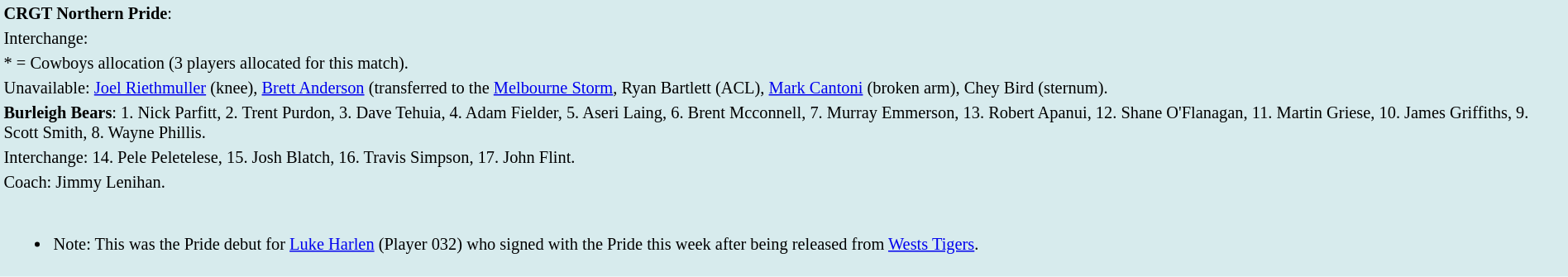<table style="background:#d7ebed; font-size:85%; width:100%;">
<tr>
<td><strong>CRGT Northern Pride</strong>:             </td>
</tr>
<tr>
<td>Interchange:    </td>
</tr>
<tr>
<td>* = Cowboys allocation (3 players allocated for this match).</td>
</tr>
<tr>
<td>Unavailable: <a href='#'>Joel Riethmuller</a> (knee), <a href='#'>Brett Anderson</a> (transferred to the <a href='#'>Melbourne Storm</a>, Ryan Bartlett (ACL), <a href='#'>Mark Cantoni</a> (broken arm), Chey Bird (sternum).</td>
</tr>
<tr>
<td><strong>Burleigh Bears</strong>: 1. Nick Parfitt, 2. Trent Purdon, 3. Dave Tehuia, 4. Adam Fielder, 5. Aseri Laing, 6. Brent Mcconnell, 7. Murray Emmerson, 13. Robert Apanui, 12. Shane O'Flanagan, 11. Martin Griese, 10. James Griffiths, 9. Scott Smith, 8. Wayne Phillis.</td>
</tr>
<tr>
<td>Interchange: 14. Pele Peletelese, 15. Josh Blatch, 16. Travis Simpson, 17. John Flint.</td>
</tr>
<tr>
<td>Coach: Jimmy Lenihan.</td>
</tr>
<tr>
<td><br><ul><li>Note: This was the Pride debut for <a href='#'>Luke Harlen</a> (Player 032) who signed with the Pride this week after being released from <a href='#'>Wests Tigers</a>.</li></ul></td>
</tr>
<tr>
</tr>
</table>
